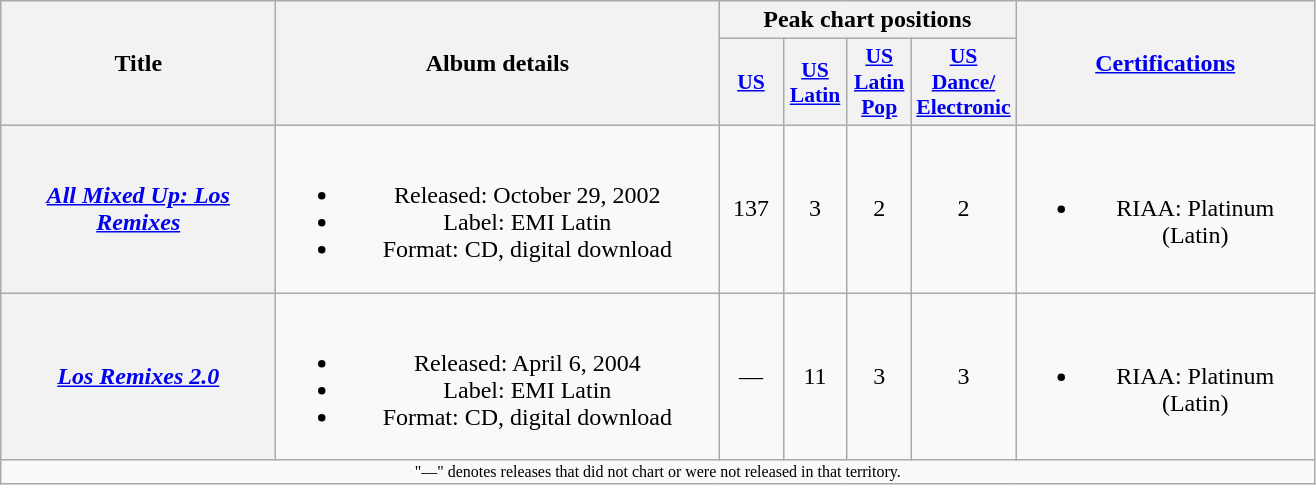<table class="wikitable plainrowheaders" style="text-align:center;">
<tr>
<th scope="col" rowspan="2" style="width:11em;">Title</th>
<th scope="col" rowspan="2" style="width:18em;">Album details</th>
<th scope="col" colspan="4">Peak chart positions</th>
<th scope="col" rowspan="2" style="width:12em;"><a href='#'>Certifications</a></th>
</tr>
<tr>
<th scope="col" style="width:2.5em;font-size:90%;"><a href='#'>US</a><br></th>
<th scope="col" style="width:2.5em;font-size:90%;"><a href='#'>US Latin</a><br></th>
<th scope="col" style="width:2.5em;font-size:90%;"><a href='#'>US Latin Pop</a><br></th>
<th scope="col" style="width:2.5em;font-size:90%;"><a href='#'>US Dance/<br>Electronic</a><br></th>
</tr>
<tr>
<th scope="row"><em><a href='#'>All Mixed Up: Los Remixes</a></em></th>
<td><br><ul><li>Released: October 29, 2002</li><li>Label: EMI Latin</li><li>Format: CD, digital download</li></ul></td>
<td>137</td>
<td>3</td>
<td>2</td>
<td>2</td>
<td><br><ul><li>RIAA: Platinum (Latin)</li></ul></td>
</tr>
<tr>
<th scope="row"><em><a href='#'>Los Remixes 2.0</a></em></th>
<td><br><ul><li>Released: April 6, 2004</li><li>Label: EMI Latin</li><li>Format: CD, digital download</li></ul></td>
<td>—</td>
<td>11</td>
<td>3</td>
<td>3</td>
<td><br><ul><li>RIAA: Platinum (Latin)</li></ul></td>
</tr>
<tr>
<td colspan="14" align="center" style="font-size:8pt">"—" denotes releases that did not chart or were not released in that territory.</td>
</tr>
</table>
